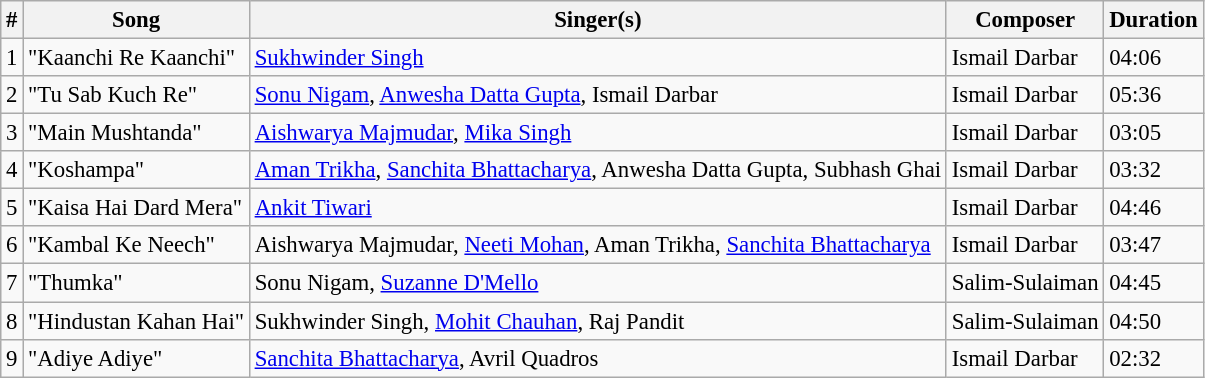<table class="wikitable" style="font-size:95%;">
<tr>
<th>#</th>
<th>Song</th>
<th>Singer(s)</th>
<th>Composer</th>
<th>Duration</th>
</tr>
<tr>
<td>1</td>
<td>"Kaanchi Re Kaanchi"</td>
<td><a href='#'>Sukhwinder Singh</a></td>
<td>Ismail Darbar</td>
<td>04:06</td>
</tr>
<tr>
<td>2</td>
<td>"Tu Sab Kuch Re"</td>
<td><a href='#'>Sonu Nigam</a>, <a href='#'>Anwesha Datta Gupta</a>, Ismail Darbar</td>
<td>Ismail Darbar</td>
<td>05:36</td>
</tr>
<tr>
<td>3</td>
<td>"Main Mushtanda"</td>
<td><a href='#'>Aishwarya Majmudar</a>, <a href='#'>Mika Singh</a></td>
<td>Ismail Darbar</td>
<td>03:05</td>
</tr>
<tr>
<td>4</td>
<td>"Koshampa"</td>
<td><a href='#'>Aman Trikha</a>, <a href='#'>Sanchita Bhattacharya</a>, Anwesha Datta Gupta, Subhash Ghai</td>
<td>Ismail Darbar</td>
<td>03:32</td>
</tr>
<tr>
<td>5</td>
<td>"Kaisa Hai Dard Mera"</td>
<td><a href='#'>Ankit Tiwari</a></td>
<td>Ismail Darbar</td>
<td>04:46</td>
</tr>
<tr>
<td>6</td>
<td>"Kambal Ke Neech"</td>
<td>Aishwarya Majmudar, <a href='#'>Neeti Mohan</a>, Aman Trikha, <a href='#'>Sanchita Bhattacharya</a></td>
<td>Ismail Darbar</td>
<td>03:47</td>
</tr>
<tr>
<td>7</td>
<td>"Thumka"</td>
<td>Sonu Nigam, <a href='#'>Suzanne D'Mello</a></td>
<td>Salim-Sulaiman</td>
<td>04:45</td>
</tr>
<tr>
<td>8</td>
<td>"Hindustan Kahan Hai"</td>
<td>Sukhwinder Singh, <a href='#'>Mohit Chauhan</a>, Raj Pandit</td>
<td>Salim-Sulaiman</td>
<td>04:50</td>
</tr>
<tr>
<td>9</td>
<td>"Adiye Adiye"</td>
<td><a href='#'>Sanchita Bhattacharya</a>, Avril Quadros</td>
<td>Ismail Darbar</td>
<td>02:32</td>
</tr>
</table>
